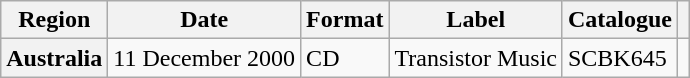<table class="wikitable plainrowheaders">
<tr>
<th>Region</th>
<th>Date</th>
<th>Format</th>
<th>Label</th>
<th>Catalogue</th>
<th></th>
</tr>
<tr>
<th scope="row">Australia</th>
<td>11 December 2000</td>
<td>CD</td>
<td>Transistor Music</td>
<td>SCBK645</td>
<td></td>
</tr>
</table>
